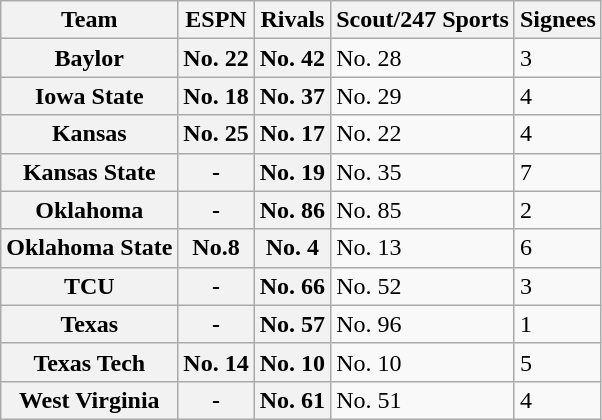<table class="wikitable">
<tr>
<th>Team</th>
<th>ESPN</th>
<th>Rivals</th>
<th>Scout/247 Sports</th>
<th>Signees</th>
</tr>
<tr>
<th style=>Baylor</th>
<th>No. 22</th>
<th>No. 42</th>
<td>No. 28</td>
<td>3</td>
</tr>
<tr>
<th style=>Iowa State</th>
<th>No. 18</th>
<th>No. 37</th>
<td>No. 29</td>
<td>4</td>
</tr>
<tr>
<th style=>Kansas</th>
<th>No. 25</th>
<th>No. 17</th>
<td>No. 22</td>
<td>4</td>
</tr>
<tr>
<th style=>Kansas State</th>
<th>-</th>
<th>No. 19</th>
<td>No. 35</td>
<td>7</td>
</tr>
<tr>
<th style=>Oklahoma</th>
<th>-</th>
<th>No. 86</th>
<td>No. 85</td>
<td>2</td>
</tr>
<tr>
<th style=>Oklahoma State</th>
<th>No.8</th>
<th>No. 4</th>
<td>No. 13</td>
<td>6</td>
</tr>
<tr>
<th style=>TCU</th>
<th>-</th>
<th>No. 66</th>
<td>No. 52</td>
<td>3</td>
</tr>
<tr>
<th style=>Texas</th>
<th>-</th>
<th>No. 57</th>
<td>No. 96</td>
<td>1</td>
</tr>
<tr>
<th style=>Texas Tech</th>
<th>No. 14</th>
<th>No. 10</th>
<td>No. 10</td>
<td>5</td>
</tr>
<tr>
<th style=>West Virginia</th>
<th>-</th>
<th>No. 61</th>
<td>No. 51</td>
<td>4</td>
</tr>
</table>
